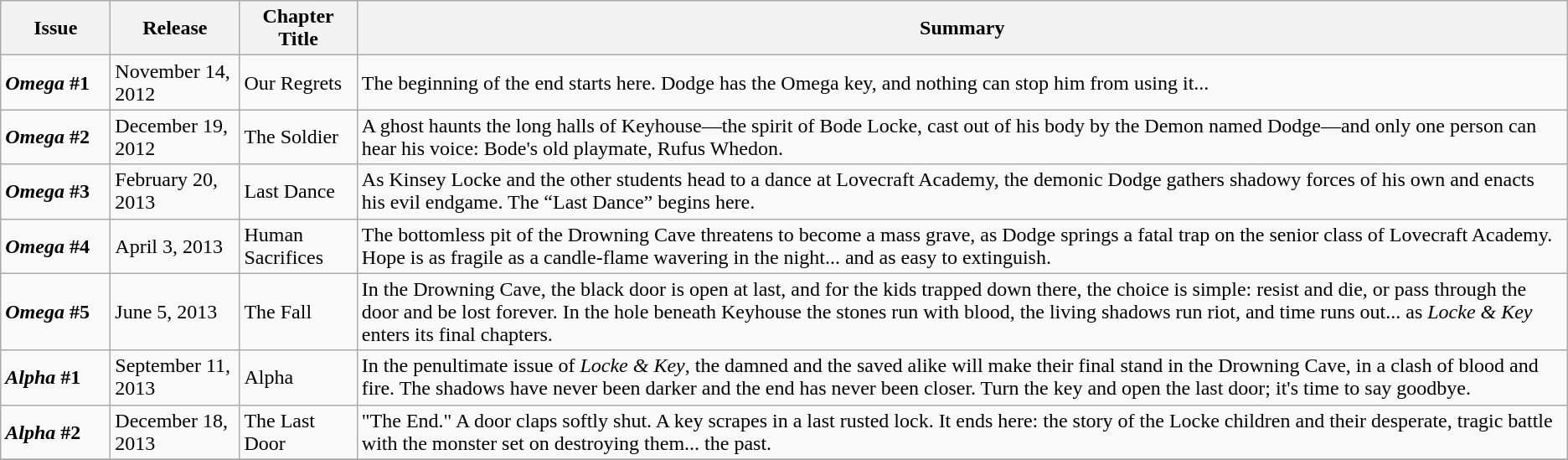<table class="wikitable">
<tr>
<th scope="col" style="width: 80px;"><strong>Issue</strong></th>
<th><strong>Release</strong></th>
<th><strong>Chapter Title</strong></th>
<th><strong>Summary</strong></th>
</tr>
<tr>
<td><strong> <em>Omega</em> #1</strong></td>
<td>November 14, 2012</td>
<td>Our Regrets</td>
<td>The beginning of the end starts here. Dodge has the Omega key, and nothing can stop him from using it...</td>
</tr>
<tr>
<td><strong> <em>Omega</em> #2</strong></td>
<td>December 19, 2012</td>
<td>The Soldier</td>
<td>A ghost haunts the long halls of Keyhouse—the spirit of Bode Locke, cast out of his body by the Demon named Dodge—and only one person can hear his voice: Bode's old playmate, Rufus Whedon.</td>
</tr>
<tr>
<td><strong> <em>Omega</em> #3</strong></td>
<td>February 20, 2013</td>
<td>Last Dance</td>
<td>As Kinsey Locke and the other students head to a dance at Lovecraft Academy, the demonic Dodge gathers shadowy forces of his own and enacts his evil endgame. The “Last Dance” begins here.</td>
</tr>
<tr>
<td><strong> <em>Omega</em> #4</strong></td>
<td>April 3, 2013</td>
<td>Human Sacrifices</td>
<td>The bottomless pit of the Drowning Cave threatens to become a mass grave, as Dodge springs a fatal trap on the senior class of Lovecraft Academy. Hope is as fragile as a candle-flame wavering in the night... and as easy to extinguish.</td>
</tr>
<tr>
<td><strong> <em>Omega</em> #5</strong></td>
<td>June 5, 2013</td>
<td>The Fall</td>
<td>In the Drowning Cave, the black door is open at last, and for the kids trapped down there, the choice is simple: resist and die, or pass through the door and be lost forever. In the hole beneath Keyhouse the stones run with blood, the living shadows run riot, and time runs out... as <em>Locke & Key</em> enters its final chapters.</td>
</tr>
<tr>
<td><strong> <em>Alpha</em> #1</strong></td>
<td>September 11, 2013</td>
<td>Alpha</td>
<td>In the penultimate issue of <em>Locke & Key</em>, the damned and the saved alike will make their final stand in the Drowning Cave, in a clash of blood and fire. The shadows have never been darker and the end has never been closer. Turn the key and open the last door; it's time to say goodbye.</td>
</tr>
<tr>
<td><strong> <em>Alpha</em> #2</strong></td>
<td>December 18, 2013</td>
<td>The Last Door</td>
<td>"The End." A door claps softly shut. A key scrapes in a last rusted lock. It ends here: the story of the Locke children and their desperate, tragic battle with the monster set on destroying them... the past.</td>
</tr>
<tr>
</tr>
</table>
